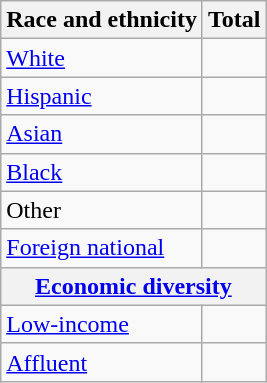<table class="wikitable floatright sortable collapsible"; text-align:right; font-size:80%;">
<tr>
<th>Race and ethnicity</th>
<th colspan="2" data-sort-type=number>Total</th>
</tr>
<tr>
<td><a href='#'>White</a></td>
<td align=right></td>
</tr>
<tr>
<td><a href='#'>Hispanic</a></td>
<td align=right></td>
</tr>
<tr>
<td><a href='#'>Asian</a></td>
<td align=right></td>
</tr>
<tr>
<td><a href='#'>Black</a></td>
<td align=right></td>
</tr>
<tr>
<td>Other</td>
<td align=right></td>
</tr>
<tr>
<td><a href='#'>Foreign national</a></td>
<td align=right></td>
</tr>
<tr>
<th colspan="4" data-sort-type=number><a href='#'>Economic diversity</a></th>
</tr>
<tr>
<td><a href='#'>Low-income</a></td>
<td align=right></td>
</tr>
<tr>
<td><a href='#'>Affluent</a></td>
<td align=right></td>
</tr>
</table>
